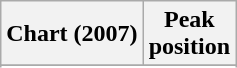<table class="wikitable sortable plainrowheaders" style="text-align:center">
<tr>
<th scope="col">Chart (2007)</th>
<th scope="col">Peak<br> position</th>
</tr>
<tr>
</tr>
<tr>
</tr>
</table>
